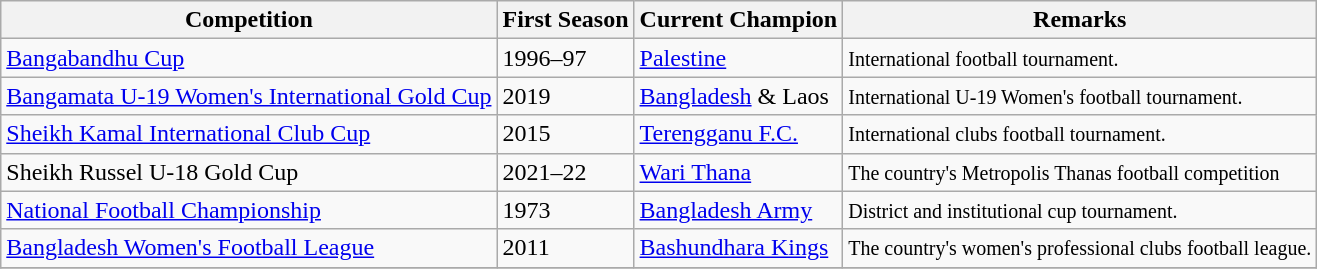<table class="wikitable">
<tr>
<th>Competition</th>
<th>First Season</th>
<th>Current Champion</th>
<th>Remarks</th>
</tr>
<tr>
<td><a href='#'>Bangabandhu Cup</a></td>
<td>1996–97</td>
<td><a href='#'>Palestine</a></td>
<td><small> International football tournament.</small></td>
</tr>
<tr>
<td><a href='#'>Bangamata U-19 Women's International Gold Cup</a></td>
<td>2019</td>
<td><a href='#'>Bangladesh</a> & Laos</td>
<td><small>International U-19 Women's football tournament.</small></td>
</tr>
<tr>
<td><a href='#'>Sheikh Kamal International Club Cup</a></td>
<td>2015</td>
<td><a href='#'>Terengganu F.C.</a></td>
<td><small>International clubs football tournament.</small></td>
</tr>
<tr>
<td>Sheikh Russel U-18 Gold Cup</td>
<td>2021–22</td>
<td><a href='#'>Wari Thana</a></td>
<td><small> The country's Metropolis Thanas football competition</small></td>
</tr>
<tr>
<td><a href='#'>National Football Championship</a></td>
<td>1973</td>
<td><a href='#'>Bangladesh Army</a></td>
<td><small>District and institutional cup tournament.</small></td>
</tr>
<tr>
<td><a href='#'>Bangladesh Women's Football League</a></td>
<td>2011</td>
<td><a href='#'>Bashundhara Kings</a></td>
<td><small>The country's women's professional clubs football league.</small></td>
</tr>
<tr>
</tr>
</table>
